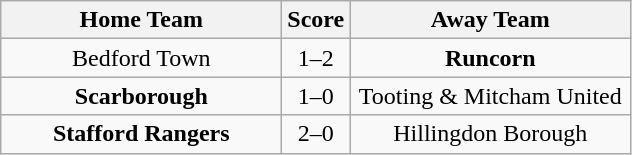<table class="wikitable" style="text-align:center">
<tr>
<th width=180>Home Team</th>
<th width=20>Score</th>
<th width=180>Away Team</th>
</tr>
<tr>
<td>Bedford Town</td>
<td>1–2</td>
<td><strong>Runcorn</strong></td>
</tr>
<tr>
<td><strong>Scarborough</strong></td>
<td>1–0</td>
<td>Tooting & Mitcham United</td>
</tr>
<tr>
<td><strong>Stafford Rangers</strong></td>
<td>2–0</td>
<td>Hillingdon Borough</td>
</tr>
</table>
